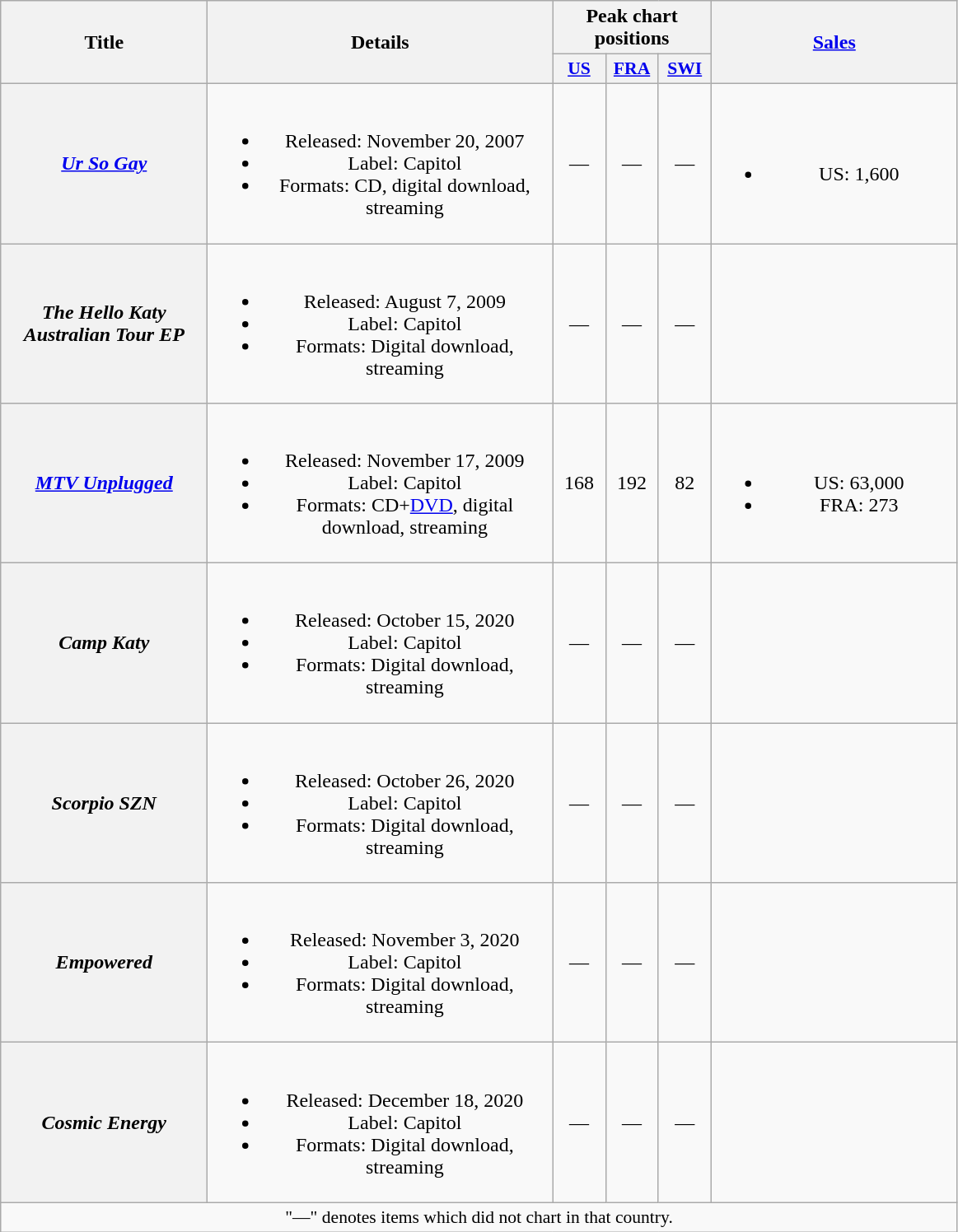<table class="wikitable plainrowheaders" style="text-align:center;">
<tr>
<th scope="col" rowspan="2" style="width:10em;">Title</th>
<th scope="col" rowspan="2" style="width:17em;">Details</th>
<th scope="col" colspan="3">Peak chart positions</th>
<th scope="col" rowspan="2" style="width:12em;"><a href='#'>Sales</a></th>
</tr>
<tr>
<th scope="col" style="width:2.5em;font-size:90%;"><a href='#'>US</a><br></th>
<th scope="col" style="width:2.5em;font-size:90%;"><a href='#'>FRA</a><br></th>
<th scope="col" style="width:2.5em;font-size:90%;"><a href='#'>SWI</a><br></th>
</tr>
<tr>
<th scope="row"><em><a href='#'>Ur So Gay</a></em></th>
<td><br><ul><li>Released: November 20, 2007</li><li>Label: Capitol</li><li>Formats: CD, digital download, streaming</li></ul></td>
<td>—</td>
<td>—</td>
<td>—</td>
<td><br><ul><li>US: 1,600</li></ul></td>
</tr>
<tr>
<th scope="row"><em>The Hello Katy Australian Tour EP</em></th>
<td><br><ul><li>Released: August 7, 2009</li><li>Label: Capitol</li><li>Formats: Digital download, streaming</li></ul></td>
<td>—</td>
<td>—</td>
<td>—</td>
<td></td>
</tr>
<tr>
<th scope="row"><em><a href='#'>MTV Unplugged</a></em></th>
<td><br><ul><li>Released: November 17, 2009</li><li>Label: Capitol</li><li>Formats: CD+<a href='#'>DVD</a>, digital download, streaming</li></ul></td>
<td>168</td>
<td>192</td>
<td>82</td>
<td><br><ul><li>US: 63,000</li><li>FRA: 273</li></ul></td>
</tr>
<tr>
<th scope="row"><em>Camp Katy</em></th>
<td><br><ul><li>Released: October 15, 2020</li><li>Label: Capitol</li><li>Formats: Digital download, streaming</li></ul></td>
<td>—</td>
<td>—</td>
<td>—</td>
<td></td>
</tr>
<tr>
<th scope="row"><em>Scorpio SZN</em></th>
<td><br><ul><li>Released: October 26, 2020</li><li>Label: Capitol</li><li>Formats: Digital download, streaming</li></ul></td>
<td>—</td>
<td>—</td>
<td>—</td>
<td></td>
</tr>
<tr>
<th scope="row"><em>Empowered</em></th>
<td><br><ul><li>Released: November 3, 2020</li><li>Label: Capitol</li><li>Formats: Digital download, streaming</li></ul></td>
<td>—</td>
<td>—</td>
<td>—</td>
<td></td>
</tr>
<tr>
<th scope="row"><em>Cosmic Energy</em></th>
<td><br><ul><li>Released: December 18, 2020</li><li>Label: Capitol</li><li>Formats: Digital download, streaming</li></ul></td>
<td>—</td>
<td>—</td>
<td>—</td>
<td></td>
</tr>
<tr>
<td colspan="7" style="font-size:90%;">"—" denotes items which did not chart in that country.</td>
</tr>
</table>
